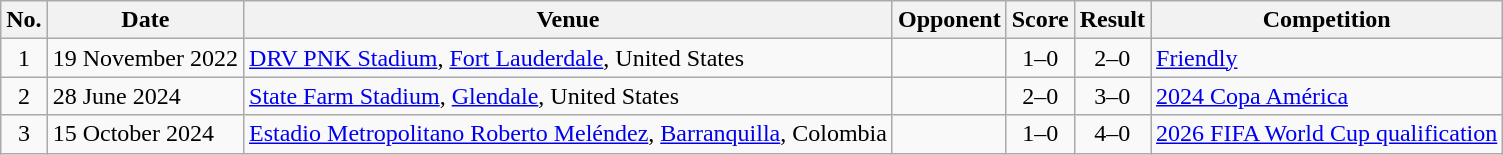<table class="wikitable sortable">
<tr>
<th scope="col">No.</th>
<th scope="col">Date</th>
<th scope="col">Venue</th>
<th scope="col">Opponent</th>
<th scope="col">Score</th>
<th scope="col">Result</th>
<th scope="col">Competition</th>
</tr>
<tr>
<td align="center">1</td>
<td>19 November 2022</td>
<td><a href='#'>DRV PNK Stadium</a>, <a href='#'>Fort Lauderdale</a>, United States</td>
<td></td>
<td align="center">1–0</td>
<td align="center">2–0</td>
<td><a href='#'>Friendly</a></td>
</tr>
<tr>
<td align="center">2</td>
<td>28 June 2024</td>
<td><a href='#'>State Farm Stadium</a>, <a href='#'>Glendale</a>, United States</td>
<td></td>
<td align="center">2–0</td>
<td align="center">3–0</td>
<td><a href='#'>2024 Copa América</a></td>
</tr>
<tr>
<td align="center">3</td>
<td>15 October 2024</td>
<td><a href='#'>Estadio Metropolitano Roberto Meléndez</a>, <a href='#'>Barranquilla</a>, Colombia</td>
<td></td>
<td align="center">1–0</td>
<td align="center">4–0</td>
<td><a href='#'>2026 FIFA World Cup qualification</a></td>
</tr>
</table>
